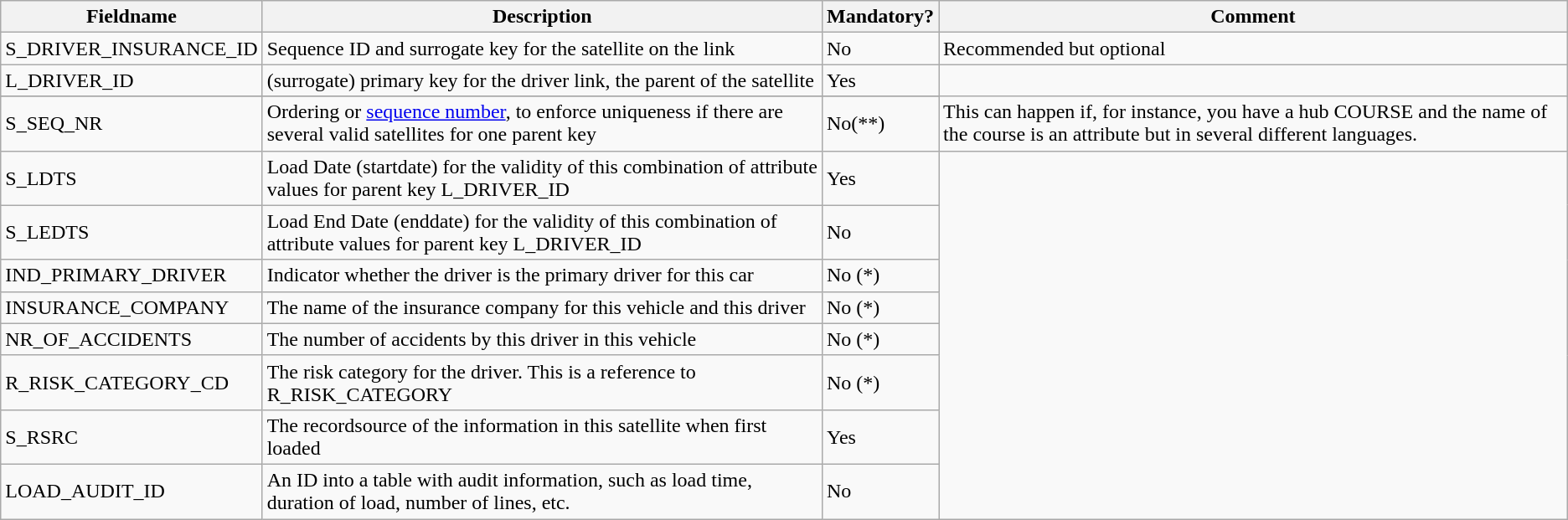<table class="wikitable">
<tr>
<th>Fieldname</th>
<th>Description</th>
<th>Mandatory?</th>
<th>Comment</th>
</tr>
<tr>
<td>S_DRIVER_INSURANCE_ID</td>
<td>Sequence ID and surrogate key for the satellite on the link</td>
<td>No</td>
<td>Recommended but optional</td>
</tr>
<tr>
<td>L_DRIVER_ID</td>
<td>(surrogate) primary key for the driver link, the parent of the satellite</td>
<td>Yes</td>
</tr>
<tr>
</tr>
<tr>
<td>S_SEQ_NR</td>
<td>Ordering or <a href='#'>sequence number</a>, to enforce uniqueness if there are several valid satellites for one parent key</td>
<td>No(**)</td>
<td>This can happen if, for instance, you have a hub COURSE and the name of the course is an attribute but in several different languages.</td>
</tr>
<tr>
<td>S_LDTS</td>
<td>Load Date (startdate) for the validity of this combination of attribute values for parent key L_DRIVER_ID</td>
<td>Yes</td>
</tr>
<tr>
<td>S_LEDTS</td>
<td>Load End Date (enddate) for the validity of this combination of attribute values for parent key L_DRIVER_ID</td>
<td>No</td>
</tr>
<tr>
<td>IND_PRIMARY_DRIVER</td>
<td>Indicator whether the driver is the primary driver for this car</td>
<td>No (*)</td>
</tr>
<tr>
<td>INSURANCE_COMPANY</td>
<td>The name of the insurance company for this vehicle and this driver</td>
<td>No (*)</td>
</tr>
<tr>
<td>NR_OF_ACCIDENTS</td>
<td>The number of accidents by this driver in this vehicle</td>
<td>No (*)</td>
</tr>
<tr>
<td>R_RISK_CATEGORY_CD</td>
<td>The risk category for the driver. This is a reference to R_RISK_CATEGORY</td>
<td>No (*)</td>
</tr>
<tr>
<td>S_RSRC</td>
<td>The recordsource of the information in this satellite when first loaded</td>
<td>Yes</td>
</tr>
<tr>
<td>LOAD_AUDIT_ID</td>
<td>An ID into a table with audit information, such as load time, duration of load, number of lines, etc.</td>
<td>No</td>
</tr>
</table>
